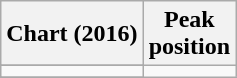<table class="wikitable sortable">
<tr>
<th>Chart (2016)</th>
<th>Peak<br>position</th>
</tr>
<tr>
</tr>
<tr>
</tr>
<tr>
</tr>
<tr>
<td></td>
</tr>
<tr>
</tr>
<tr>
</tr>
<tr>
</tr>
<tr>
</tr>
<tr>
</tr>
<tr>
</tr>
</table>
